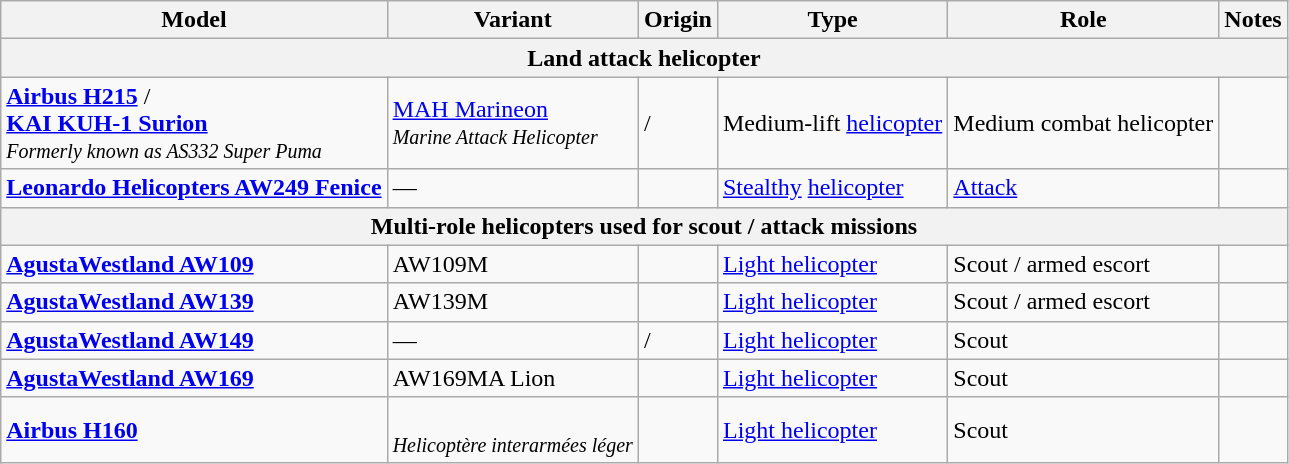<table class="wikitable sortable">
<tr>
<th scope=col>Model</th>
<th scope=col>Variant</th>
<th scope=col>Origin</th>
<th scope=col>Type</th>
<th scope=col>Role</th>
<th scope=col>Notes</th>
</tr>
<tr>
<th colspan="6">Land attack helicopter</th>
</tr>
<tr>
<td><a href='#'><strong>Airbus H215</strong></a> / <br><strong><a href='#'>KAI KUH-1 Surion</a></strong><br><em><small>Formerly known as AS332 Super Puma</small></em></td>
<td><a href='#'>MAH Marineon</a><br><em><small>Marine Attack Helicopter</small></em></td>
<td><small></small> / <small></small></td>
<td>Medium-lift <a href='#'>helicopter</a></td>
<td>Medium combat helicopter</td>
<td></td>
</tr>
<tr>
<td><strong><a href='#'>Leonardo Helicopters AW249 Fenice</a></strong></td>
<td>—</td>
<td><small></small></td>
<td><a href='#'>Stealthy</a> <a href='#'>helicopter</a></td>
<td><a href='#'>Attack</a></td>
<td></td>
</tr>
<tr>
<th colspan="6">Multi-role helicopters used for scout / attack missions</th>
</tr>
<tr>
<td><strong><a href='#'>AgustaWestland AW109</a></strong></td>
<td>AW109M</td>
<td><small></small></td>
<td><a href='#'>Light helicopter</a></td>
<td>Scout / armed escort</td>
<td></td>
</tr>
<tr>
<td><strong><a href='#'>AgustaWestland AW139</a></strong></td>
<td>AW139M</td>
<td><small></small></td>
<td><a href='#'>Light helicopter</a></td>
<td>Scout / armed escort</td>
<td></td>
</tr>
<tr>
<td><strong><a href='#'>AgustaWestland AW149</a></strong></td>
<td>—</td>
<td><small></small> / <small></small></td>
<td><a href='#'>Light helicopter</a></td>
<td>Scout</td>
<td></td>
</tr>
<tr>
<td><strong><a href='#'>AgustaWestland AW169</a></strong></td>
<td>AW169MA Lion</td>
<td><small></small></td>
<td><a href='#'>Light helicopter</a></td>
<td>Scout</td>
<td></td>
</tr>
<tr>
<td><a href='#'><strong>Airbus H160</strong></a></td>
<td><br><em><small>Helicoptère interarmées léger</small></em></td>
<td><small></small></td>
<td><a href='#'>Light helicopter</a></td>
<td>Scout</td>
<td></td>
</tr>
</table>
